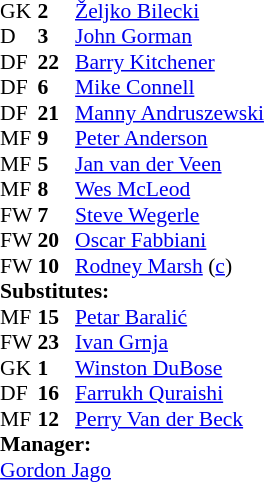<table cellspacing="0" cellpadding="0" style="font-size:90%; margin:auto;">
<tr>
<td colspan="4"></td>
</tr>
<tr>
<th width="25"></th>
<th width="25"></th>
</tr>
<tr>
<td>GK</td>
<td><strong>2</strong></td>
<td> <a href='#'>Željko Bilecki</a></td>
</tr>
<tr>
<td>D</td>
<td><strong>3</strong></td>
<td> <a href='#'>John Gorman</a></td>
<td> </td>
</tr>
<tr>
<td>DF</td>
<td><strong>22</strong></td>
<td> <a href='#'>Barry Kitchener</a></td>
</tr>
<tr>
<td>DF</td>
<td><strong>6</strong></td>
<td> <a href='#'>Mike Connell</a></td>
<td> </td>
</tr>
<tr>
<td>DF</td>
<td><strong>21</strong></td>
<td> <a href='#'>Manny Andruszewski</a></td>
</tr>
<tr>
<td>MF</td>
<td><strong>9</strong></td>
<td> <a href='#'>Peter Anderson</a></td>
</tr>
<tr>
<td>MF</td>
<td><strong>5</strong></td>
<td> <a href='#'>Jan van der Veen</a></td>
<td> </td>
</tr>
<tr>
<td>MF</td>
<td><strong>8</strong></td>
<td> <a href='#'>Wes McLeod</a></td>
</tr>
<tr>
<td>FW</td>
<td><strong>7</strong></td>
<td> <a href='#'>Steve Wegerle</a></td>
<td></td>
<td> </td>
</tr>
<tr>
<td>FW</td>
<td><strong>20</strong></td>
<td> <a href='#'>Oscar Fabbiani</a></td>
<td> </td>
</tr>
<tr>
<td>FW</td>
<td><strong>10</strong></td>
<td> <a href='#'>Rodney Marsh</a> (<a href='#'>c</a>)</td>
<td> </td>
<td> </td>
</tr>
<tr>
<td colspan="4"><strong>Substitutes:</strong></td>
</tr>
<tr>
<td>MF</td>
<td><strong>15</strong></td>
<td> <a href='#'>Petar Baralić</a></td>
<td></td>
<td> </td>
</tr>
<tr>
<td>FW</td>
<td><strong>23</strong></td>
<td> <a href='#'>Ivan Grnja</a></td>
<td></td>
<td> </td>
</tr>
<tr>
<td>GK</td>
<td><strong>1</strong></td>
<td> <a href='#'>Winston DuBose</a></td>
</tr>
<tr>
<td>DF</td>
<td><strong>16</strong></td>
<td> <a href='#'>Farrukh Quraishi</a></td>
</tr>
<tr>
<td>MF</td>
<td><strong>12</strong></td>
<td> <a href='#'>Perry Van der Beck</a></td>
</tr>
<tr>
<td colspan="4"><strong>Manager:</strong></td>
</tr>
<tr>
<td colspan="4"> <a href='#'>Gordon Jago</a></td>
</tr>
</table>
